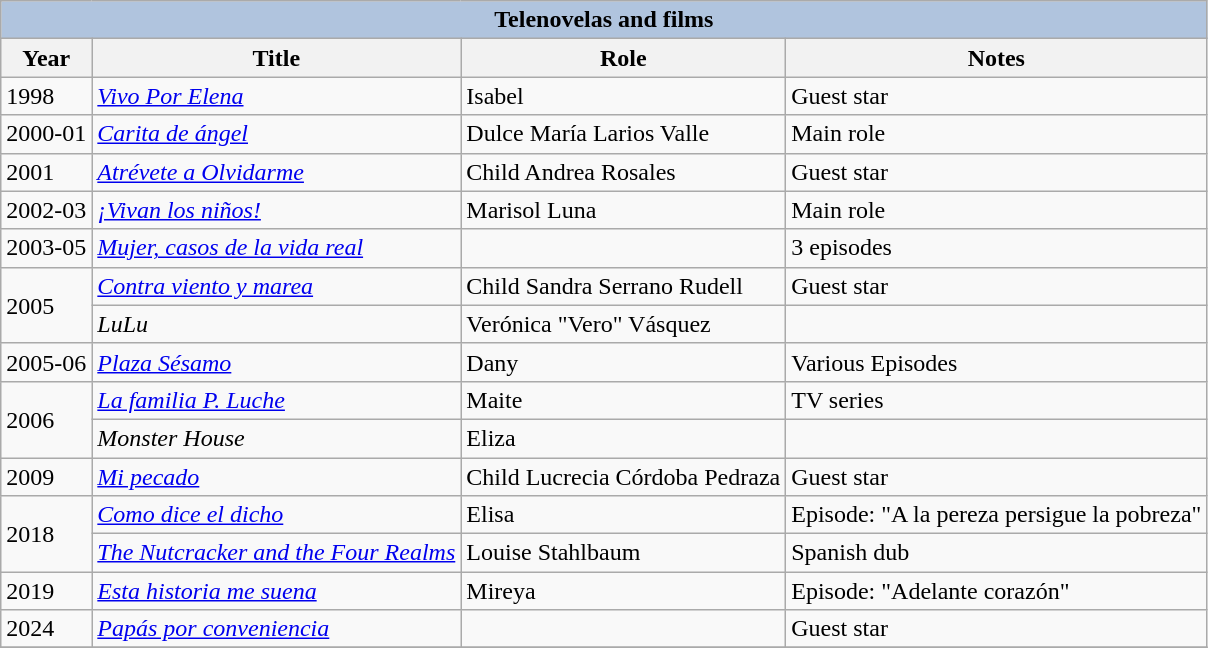<table class="wikitable">
<tr>
<th colspan="5" style="background:LightSteelBlue;">Telenovelas and films</th>
</tr>
<tr>
<th>Year</th>
<th>Title</th>
<th>Role</th>
<th>Notes</th>
</tr>
<tr>
<td>1998</td>
<td><em><a href='#'>Vivo Por Elena</a></em></td>
<td>Isabel</td>
<td>Guest star</td>
</tr>
<tr>
<td>2000-01</td>
<td><em><a href='#'>Carita de ángel</a></em></td>
<td>Dulce María Larios Valle</td>
<td>Main role</td>
</tr>
<tr>
<td>2001</td>
<td><em><a href='#'>Atrévete a Olvidarme</a></em></td>
<td>Child Andrea Rosales</td>
<td>Guest star</td>
</tr>
<tr>
<td>2002-03</td>
<td><em><a href='#'>¡Vivan los niños!</a></em></td>
<td>Marisol Luna</td>
<td>Main role</td>
</tr>
<tr>
<td>2003-05</td>
<td><em><a href='#'>Mujer, casos de la vida real</a></em></td>
<td></td>
<td>3 episodes</td>
</tr>
<tr>
<td rowspan=2>2005</td>
<td><em><a href='#'>Contra viento y marea</a></em></td>
<td>Child Sandra Serrano Rudell</td>
<td>Guest star</td>
</tr>
<tr>
<td><em>LuLu </em></td>
<td>Verónica "Vero" Vásquez</td>
<td></td>
</tr>
<tr>
<td>2005-06</td>
<td><em><a href='#'>Plaza Sésamo</a></em></td>
<td>Dany</td>
<td>Various Episodes</td>
</tr>
<tr>
<td rowspan=2>2006</td>
<td><em><a href='#'>La familia P. Luche</a></em></td>
<td>Maite</td>
<td>TV series</td>
</tr>
<tr>
<td><em>Monster House</em></td>
<td>Eliza</td>
<td></td>
</tr>
<tr>
<td>2009</td>
<td><em><a href='#'>Mi pecado</a></em></td>
<td>Child Lucrecia Córdoba Pedraza</td>
<td>Guest star</td>
</tr>
<tr>
<td rowspan="2">2018</td>
<td><em><a href='#'>Como dice el dicho</a></em></td>
<td>Elisa</td>
<td>Episode: "A la pereza persigue la pobreza"</td>
</tr>
<tr>
<td><em><a href='#'>The Nutcracker and the Four Realms</a></em></td>
<td>Louise Stahlbaum</td>
<td>Spanish dub</td>
</tr>
<tr>
<td>2019</td>
<td><em><a href='#'>Esta historia me suena</a></em></td>
<td>Mireya</td>
<td>Episode: "Adelante corazón"</td>
</tr>
<tr>
<td>2024</td>
<td><em><a href='#'>Papás por conveniencia</a></em></td>
<td></td>
<td>Guest star</td>
</tr>
<tr>
</tr>
</table>
